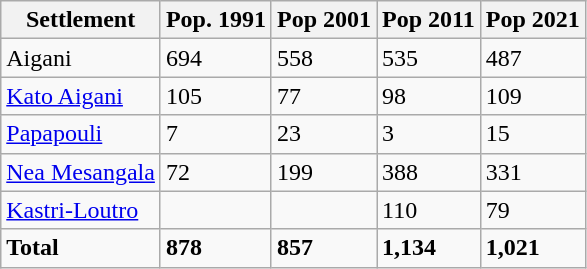<table class="wikitable sortable">
<tr>
<th>Settlement</th>
<th>Pop. 1991</th>
<th>Pop 2001</th>
<th>Pop 2011</th>
<th>Pop 2021</th>
</tr>
<tr>
<td>Aigani</td>
<td>694</td>
<td>558</td>
<td>535</td>
<td>487</td>
</tr>
<tr>
<td><a href='#'>Kato Aigani</a></td>
<td>105</td>
<td>77</td>
<td>98</td>
<td>109</td>
</tr>
<tr>
<td><a href='#'>Papapouli</a></td>
<td>7</td>
<td>23</td>
<td>3</td>
<td>15</td>
</tr>
<tr>
<td><a href='#'>Nea Mesangala</a></td>
<td>72</td>
<td>199</td>
<td>388</td>
<td>331</td>
</tr>
<tr>
<td><a href='#'>Kastri-Loutro</a></td>
<td></td>
<td></td>
<td>110</td>
<td>79</td>
</tr>
<tr>
<td><strong>Total</strong></td>
<td><strong>878</strong></td>
<td><strong>857</strong></td>
<td><strong>1,134</strong></td>
<td><strong>1,021</strong></td>
</tr>
</table>
